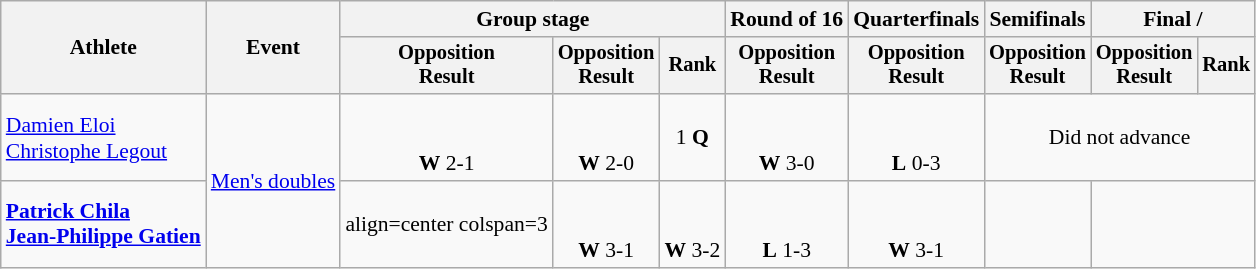<table class="wikitable" style="font-size:90%">
<tr>
<th rowspan="2">Athlete</th>
<th rowspan="2">Event</th>
<th colspan=3>Group stage</th>
<th>Round of 16</th>
<th>Quarterfinals</th>
<th>Semifinals</th>
<th colspan=2>Final / </th>
</tr>
<tr style="font-size:95%">
<th>Opposition<br>Result</th>
<th>Opposition<br>Result</th>
<th>Rank</th>
<th>Opposition<br>Result</th>
<th>Opposition<br>Result</th>
<th>Opposition<br>Result</th>
<th>Opposition<br>Result</th>
<th>Rank</th>
</tr>
<tr>
<td align=left><a href='#'>Damien Eloi</a><br> <a href='#'>Christophe Legout</a></td>
<td align=left rowspan=2><a href='#'>Men's doubles</a></td>
<td align=center><br> <br><strong>W</strong> 2-1</td>
<td align=center><br> <br><strong>W</strong> 2-0</td>
<td align=center>1 <strong>Q</strong></td>
<td align=center><br> <br><strong>W</strong> 3-0</td>
<td align=center><br> <br><strong>L</strong> 0-3</td>
<td align=center colspan=3>Did not advance</td>
</tr>
<tr>
<td align=left><strong><a href='#'>Patrick Chila</a></strong><br> <strong><a href='#'>Jean-Philippe Gatien</a></strong></td>
<td>align=center colspan=3 </td>
<td align=center><br> <br><strong>W</strong> 3-1</td>
<td align=center><br> <br><strong>W</strong> 3-2</td>
<td align=center><br> <br><strong>L</strong> 1-3</td>
<td align=center><br> <br><strong>W</strong> 3-1</td>
<td align=center></td>
</tr>
</table>
